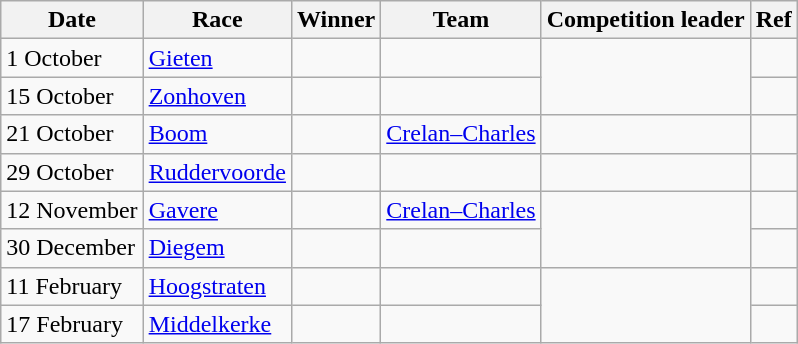<table class="wikitable">
<tr>
<th>Date</th>
<th>Race</th>
<th>Winner</th>
<th>Team</th>
<th>Competition leader</th>
<th>Ref</th>
</tr>
<tr>
<td>1 October</td>
<td><a href='#'>Gieten</a></td>
<td></td>
<td></td>
<td rowspan=2></td>
<td></td>
</tr>
<tr>
<td>15 October</td>
<td><a href='#'>Zonhoven</a></td>
<td></td>
<td></td>
<td></td>
</tr>
<tr>
<td>21 October</td>
<td><a href='#'>Boom</a></td>
<td></td>
<td><a href='#'>Crelan–Charles</a></td>
<td rowspan=1></td>
<td></td>
</tr>
<tr>
<td>29 October</td>
<td><a href='#'>Ruddervoorde</a></td>
<td></td>
<td></td>
<td rowspan=1></td>
<td></td>
</tr>
<tr>
<td>12 November</td>
<td><a href='#'>Gavere</a></td>
<td></td>
<td><a href='#'>Crelan–Charles</a></td>
<td rowspan=2></td>
<td></td>
</tr>
<tr>
<td>30 December</td>
<td><a href='#'>Diegem</a></td>
<td></td>
<td></td>
<td></td>
</tr>
<tr>
<td>11 February</td>
<td><a href='#'>Hoogstraten</a></td>
<td></td>
<td></td>
<td rowspan=2></td>
<td></td>
</tr>
<tr>
<td>17 February</td>
<td><a href='#'>Middelkerke</a></td>
<td></td>
<td></td>
<td></td>
</tr>
</table>
